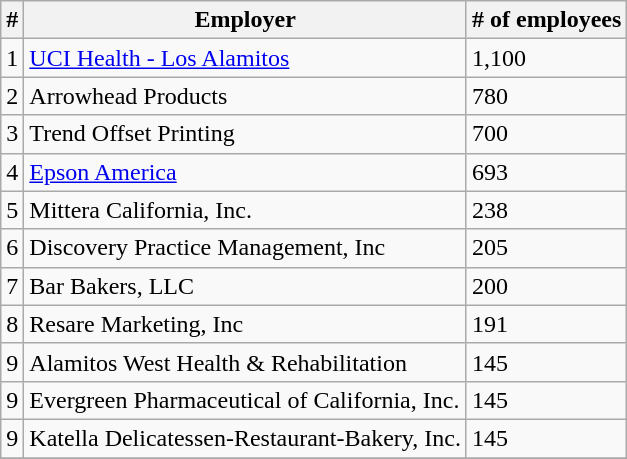<table class="wikitable" border="1">
<tr>
<th>#</th>
<th>Employer</th>
<th># of employees</th>
</tr>
<tr>
<td>1</td>
<td><a href='#'>UCI Health - Los Alamitos</a></td>
<td>1,100</td>
</tr>
<tr>
<td>2</td>
<td>Arrowhead Products</td>
<td>780</td>
</tr>
<tr>
<td>3</td>
<td>Trend Offset Printing</td>
<td>700</td>
</tr>
<tr>
<td>4</td>
<td><a href='#'>Epson America</a></td>
<td>693</td>
</tr>
<tr>
<td>5</td>
<td>Mittera California, Inc.</td>
<td>238</td>
</tr>
<tr>
<td>6</td>
<td>Discovery Practice Management, Inc</td>
<td>205</td>
</tr>
<tr>
<td>7</td>
<td>Bar Bakers, LLC</td>
<td>200</td>
</tr>
<tr>
<td>8</td>
<td>Resare Marketing, Inc</td>
<td>191</td>
</tr>
<tr>
<td>9</td>
<td>Alamitos West Health & Rehabilitation</td>
<td>145</td>
</tr>
<tr>
<td>9</td>
<td>Evergreen Pharmaceutical of California, Inc.</td>
<td>145</td>
</tr>
<tr>
<td>9</td>
<td>Katella Delicatessen-Restaurant-Bakery, Inc.</td>
<td>145</td>
</tr>
<tr>
</tr>
</table>
